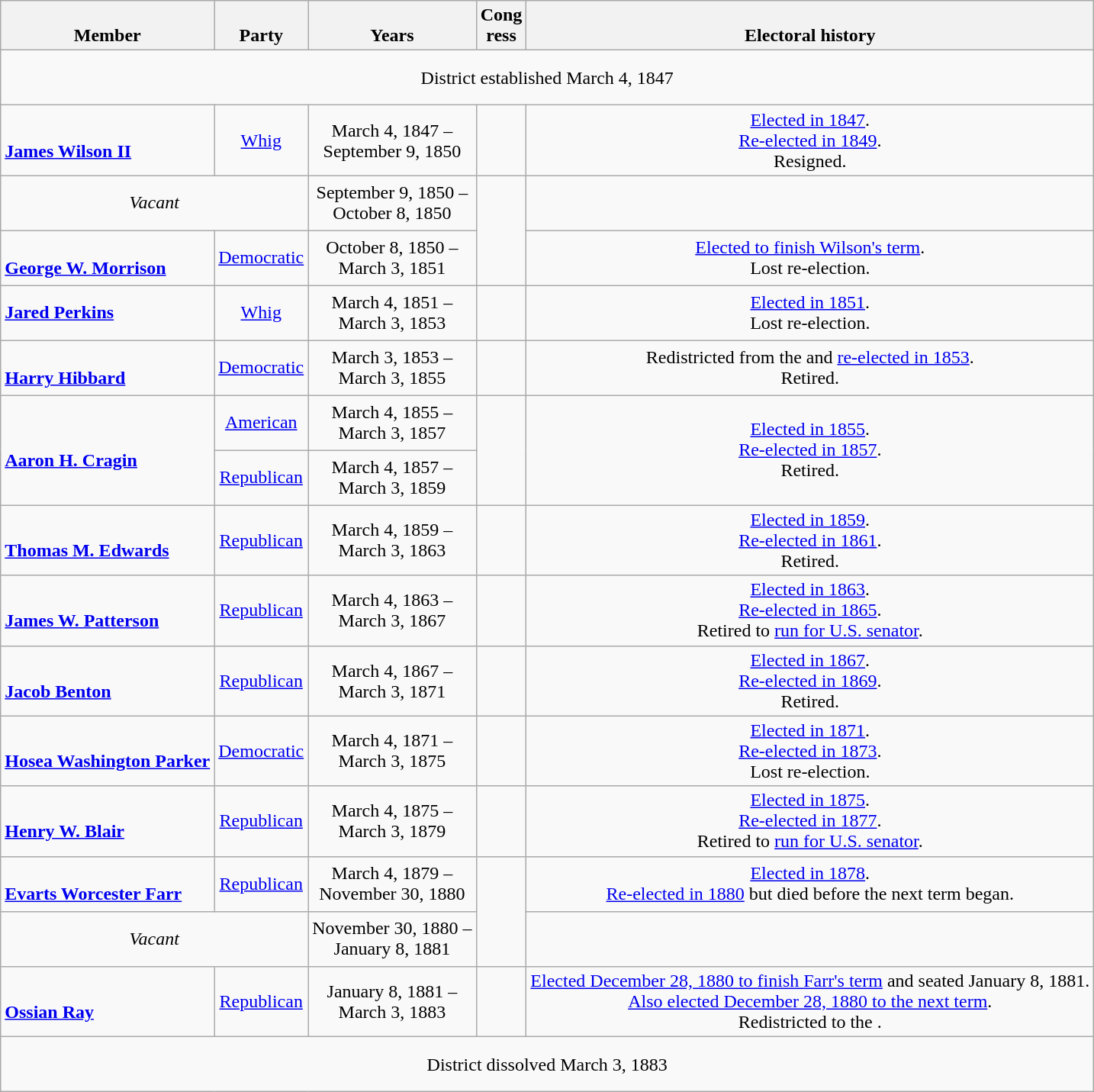<table class=wikitable style="text-align:center">
<tr valign=bottom>
<th>Member<br></th>
<th>Party</th>
<th>Years</th>
<th>Cong<br>ress</th>
<th>Electoral history</th>
</tr>
<tr style="height:3em">
<td colspan=5>District established March 4, 1847</td>
</tr>
<tr style="height:3em">
<td align=left><br><strong><a href='#'>James Wilson II</a></strong><br></td>
<td><a href='#'>Whig</a></td>
<td nowrap>March 4, 1847 –<br>September 9, 1850</td>
<td></td>
<td><a href='#'>Elected in 1847</a>.<br><a href='#'>Re-elected in 1849</a>.<br>Resigned.</td>
</tr>
<tr style="height:3em">
<td colspan=2><em>Vacant</em></td>
<td nowrap>September 9, 1850 –<br>October 8, 1850</td>
<td rowspan=2></td>
<td></td>
</tr>
<tr style="height:3em">
<td align=left><br><strong><a href='#'>George W. Morrison</a></strong><br></td>
<td><a href='#'>Democratic</a></td>
<td nowrap>October 8, 1850 –<br>March 3, 1851</td>
<td><a href='#'>Elected to finish Wilson's term</a>.<br>Lost re-election.</td>
</tr>
<tr style="height:3em">
<td align=left><strong><a href='#'>Jared Perkins</a></strong><br></td>
<td><a href='#'>Whig</a></td>
<td nowrap>March 4, 1851 –<br>March 3, 1853</td>
<td></td>
<td><a href='#'>Elected in 1851</a>.<br>Lost re-election.</td>
</tr>
<tr style="height:3em">
<td align=left><br><strong><a href='#'>Harry Hibbard</a></strong><br></td>
<td><a href='#'>Democratic</a></td>
<td nowrap>March 3, 1853 –<br>March 3, 1855</td>
<td></td>
<td>Redistricted from the  and <a href='#'>re-elected in 1853</a>.<br>Retired.</td>
</tr>
<tr style="height:3em">
<td rowspan=2 align=left><br><strong><a href='#'>Aaron H. Cragin</a></strong><br></td>
<td><a href='#'>American</a></td>
<td nowrap>March 4, 1855 –<br>March 3, 1857</td>
<td rowspan=2></td>
<td rowspan=2><a href='#'>Elected in 1855</a>.<br><a href='#'>Re-elected in 1857</a>.<br>Retired.</td>
</tr>
<tr style="height:3em">
<td><a href='#'>Republican</a></td>
<td nowrap>March 4, 1857 –<br>March 3, 1859</td>
</tr>
<tr style="height:3em">
<td align=left><br><strong><a href='#'>Thomas M. Edwards</a></strong><br></td>
<td><a href='#'>Republican</a></td>
<td nowrap>March 4, 1859 –<br>March 3, 1863</td>
<td></td>
<td><a href='#'>Elected in 1859</a>.<br><a href='#'>Re-elected in 1861</a>.<br>Retired.</td>
</tr>
<tr style="height:3em">
<td align=left><br><strong><a href='#'>James W. Patterson</a></strong><br></td>
<td><a href='#'>Republican</a></td>
<td nowrap>March 4, 1863 –<br>March 3, 1867</td>
<td></td>
<td><a href='#'>Elected in 1863</a>.<br><a href='#'>Re-elected in 1865</a>.<br>Retired to <a href='#'>run for U.S. senator</a>.</td>
</tr>
<tr style="height:3em">
<td align=left><br><strong><a href='#'>Jacob Benton</a></strong><br></td>
<td><a href='#'>Republican</a></td>
<td nowrap>March 4, 1867 –<br>March 3, 1871</td>
<td></td>
<td><a href='#'>Elected in 1867</a>.<br><a href='#'>Re-elected in 1869</a>.<br>Retired.</td>
</tr>
<tr style="height:3em">
<td align=left><br><strong><a href='#'>Hosea Washington Parker</a></strong><br></td>
<td><a href='#'>Democratic</a></td>
<td nowrap>March 4, 1871 –<br>March 3, 1875</td>
<td></td>
<td><a href='#'>Elected in 1871</a>.<br><a href='#'>Re-elected in 1873</a>.<br>Lost re-election.</td>
</tr>
<tr style="height:3em">
<td align=left><br><strong><a href='#'>Henry W. Blair</a></strong><br></td>
<td><a href='#'>Republican</a></td>
<td nowrap>March 4, 1875 –<br>March 3, 1879</td>
<td></td>
<td><a href='#'>Elected in 1875</a>.<br><a href='#'>Re-elected in 1877</a>.<br>Retired to <a href='#'>run for U.S. senator</a>.</td>
</tr>
<tr style="height:3em">
<td align=left><br><strong><a href='#'>Evarts Worcester Farr</a></strong><br></td>
<td><a href='#'>Republican</a></td>
<td nowrap>March 4, 1879 –<br>November 30, 1880</td>
<td rowspan=2></td>
<td><a href='#'>Elected in 1878</a>.<br><a href='#'>Re-elected in 1880</a> but died before the next term began.</td>
</tr>
<tr style="height:3em">
<td colspan=2><em>Vacant</em></td>
<td nowrap>November 30, 1880 –<br>January 8, 1881</td>
<td></td>
</tr>
<tr style="height:3em">
<td align=left><br><strong><a href='#'>Ossian Ray</a></strong><br></td>
<td><a href='#'>Republican</a></td>
<td nowrap>January 8, 1881 –<br>March 3, 1883</td>
<td></td>
<td><a href='#'>Elected December 28, 1880 to finish Farr's term</a> and seated January 8, 1881.<br><a href='#'>Also elected December 28, 1880 to the next term</a>.<br>Redistricted to the .</td>
</tr>
<tr style="height:3em">
<td colspan=5>District dissolved March 3, 1883</td>
</tr>
</table>
